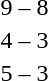<table style="text-align:center">
<tr>
<th width=200></th>
<th width=100></th>
<th width=200></th>
</tr>
<tr>
<td align=right><strong></strong></td>
<td>9 – 8</td>
<td align=left></td>
</tr>
<tr>
<td align=right><strong></strong></td>
<td>4 – 3</td>
<td align=left></td>
</tr>
<tr>
<td align=right><strong></strong></td>
<td>5 – 3</td>
<td align=left></td>
</tr>
</table>
